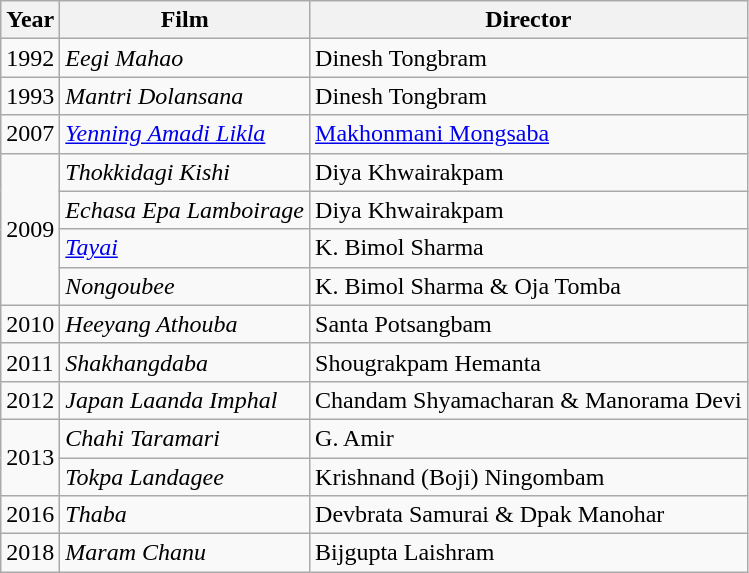<table class="wikitable sortable">
<tr>
<th>Year</th>
<th>Film</th>
<th>Director</th>
</tr>
<tr>
<td>1992</td>
<td><em>Eegi Mahao</em></td>
<td>Dinesh Tongbram</td>
</tr>
<tr>
<td>1993</td>
<td><em>Mantri Dolansana</em></td>
<td>Dinesh Tongbram</td>
</tr>
<tr>
<td>2007</td>
<td><em><a href='#'>Yenning Amadi Likla</a></em></td>
<td><a href='#'>Makhonmani Mongsaba</a></td>
</tr>
<tr>
<td rowspan="4">2009</td>
<td><em>Thokkidagi Kishi</em></td>
<td>Diya Khwairakpam</td>
</tr>
<tr>
<td><em>Echasa Epa Lamboirage</em></td>
<td>Diya Khwairakpam</td>
</tr>
<tr>
<td><em><a href='#'>Tayai</a></em></td>
<td>K. Bimol Sharma</td>
</tr>
<tr>
<td><em>Nongoubee</em></td>
<td>K. Bimol Sharma & Oja Tomba</td>
</tr>
<tr>
<td>2010</td>
<td><em>Heeyang Athouba</em></td>
<td>Santa Potsangbam</td>
</tr>
<tr>
<td>2011</td>
<td><em>Shakhangdaba</em></td>
<td>Shougrakpam Hemanta</td>
</tr>
<tr>
<td>2012</td>
<td><em>Japan Laanda Imphal</em></td>
<td>Chandam Shyamacharan & Manorama Devi</td>
</tr>
<tr>
<td rowspan="2">2013</td>
<td><em>Chahi Taramari</em></td>
<td>G. Amir</td>
</tr>
<tr>
<td><em>Tokpa Landagee</em></td>
<td>Krishnand (Boji) Ningombam</td>
</tr>
<tr>
<td>2016</td>
<td><em>Thaba</em></td>
<td>Devbrata Samurai & Dpak Manohar</td>
</tr>
<tr>
<td>2018</td>
<td><em>Maram Chanu</em></td>
<td>Bijgupta Laishram</td>
</tr>
</table>
